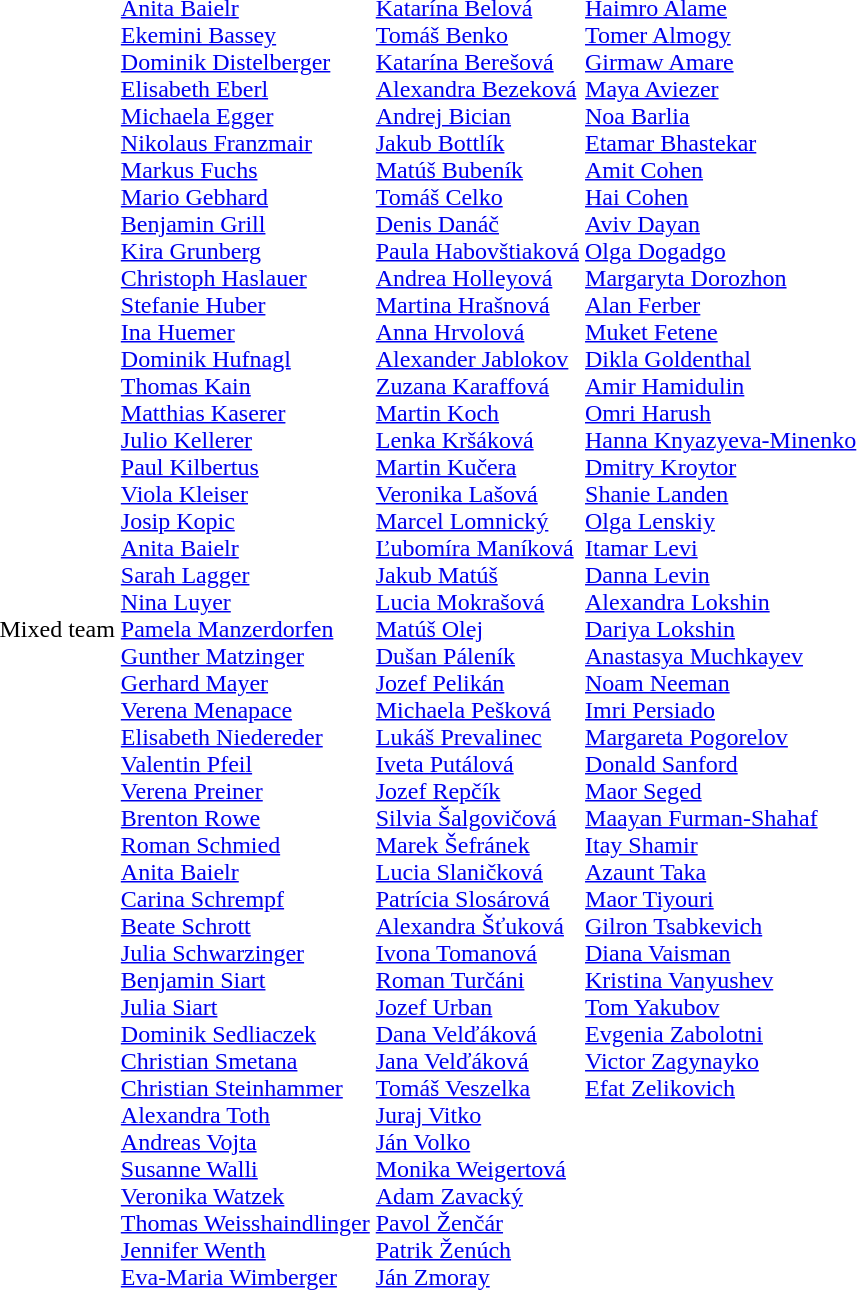<table>
<tr>
<td>Mixed team</td>
<td valign=top><br><a href='#'>Anita Baielr</a><br><a href='#'>Ekemini Bassey</a><br><a href='#'>Dominik Distelberger</a><br><a href='#'>Elisabeth Eberl</a><br><a href='#'>Michaela Egger</a><br><a href='#'>Nikolaus Franzmair</a><br><a href='#'>Markus Fuchs</a><br><a href='#'>Mario Gebhard</a><br><a href='#'>Benjamin Grill</a><br><a href='#'>Kira Grunberg</a><br><a href='#'>Christoph Haslauer</a><br><a href='#'>Stefanie Huber</a><br><a href='#'>Ina Huemer</a><br><a href='#'>Dominik Hufnagl</a><br><a href='#'>Thomas Kain</a><br><a href='#'>Matthias Kaserer</a><br><a href='#'>Julio Kellerer</a><br><a href='#'>Paul Kilbertus</a><br><a href='#'>Viola Kleiser</a><br><a href='#'>Josip Kopic</a><br><a href='#'>Anita Baielr</a><br><a href='#'>Sarah Lagger</a><br><a href='#'>Nina Luyer</a><br><a href='#'>Pamela Manzerdorfen</a><br><a href='#'>Gunther Matzinger</a><br><a href='#'>Gerhard Mayer</a><br><a href='#'>Verena Menapace</a><br><a href='#'>Elisabeth Niedereder</a><br><a href='#'>Valentin Pfeil</a><br><a href='#'>Verena Preiner</a><br><a href='#'>Brenton Rowe</a><br><a href='#'>Roman Schmied</a><br><a href='#'>Anita Baielr</a><br><a href='#'>Carina Schrempf</a><br><a href='#'>Beate Schrott</a><br><a href='#'>Julia Schwarzinger</a><br><a href='#'>Benjamin Siart</a><br><a href='#'>Julia Siart</a><br><a href='#'>Dominik Sedliaczek</a><br><a href='#'>Christian Smetana</a><br><a href='#'>Christian Steinhammer</a><br><a href='#'>Alexandra Toth</a><br><a href='#'>Andreas Vojta</a><br><a href='#'>Susanne Walli</a><br><a href='#'>Veronika Watzek</a><br><a href='#'>Thomas Weisshaindlinger</a><br><a href='#'>Jennifer Wenth</a><br><a href='#'>Eva-Maria Wimberger</a></td>
<td valign=top><br><a href='#'>Katarína Belová</a><br><a href='#'>Tomáš Benko</a><br><a href='#'>Katarína Berešová</a><br><a href='#'>Alexandra Bezeková</a><br><a href='#'>Andrej Bician</a><br><a href='#'>Jakub Bottlík</a><br><a href='#'>Matúš Bubeník</a><br><a href='#'>Tomáš Celko</a><br><a href='#'>Denis Danáč</a><br><a href='#'>Paula Habovštiaková</a><br><a href='#'>Andrea Holleyová</a><br><a href='#'>Martina Hrašnová</a><br><a href='#'>Anna Hrvolová</a><br><a href='#'>Alexander Jablokov</a><br><a href='#'>Zuzana Karaffová</a><br><a href='#'>Martin Koch</a><br><a href='#'>Lenka Kršáková</a><br><a href='#'>Martin Kučera</a><br><a href='#'>Veronika Lašová</a><br><a href='#'>Marcel Lomnický</a><br><a href='#'>Ľubomíra Maníková</a><br><a href='#'>Jakub Matúš</a><br><a href='#'>Lucia Mokrašová</a><br><a href='#'>Matúš Olej</a><br><a href='#'>Dušan Páleník</a><br><a href='#'>Jozef Pelikán</a><br><a href='#'>Michaela Pešková</a><br><a href='#'>Lukáš Prevalinec</a><br><a href='#'>Iveta Putálová</a><br><a href='#'>Jozef Repčík</a><br><a href='#'>Silvia Šalgovičová</a><br><a href='#'>Marek Šefránek</a><br><a href='#'>Lucia Slaničková</a><br><a href='#'>Patrícia Slosárová</a><br><a href='#'>Alexandra Šťuková</a><br><a href='#'>Ivona Tomanová</a><br><a href='#'>Roman Turčáni</a><br><a href='#'>Jozef Urban</a><br><a href='#'>Dana Velďáková</a><br><a href='#'>Jana Velďáková</a><br><a href='#'>Tomáš Veszelka</a><br><a href='#'>Juraj Vitko</a><br><a href='#'>Ján Volko</a><br><a href='#'>Monika Weigertová</a><br><a href='#'>Adam Zavacký</a><br><a href='#'>Pavol Ženčár</a><br><a href='#'>Patrik Ženúch</a><br><a href='#'>Ján Zmoray</a></td>
<td valign=top><br><a href='#'>Haimro Alame</a><br><a href='#'>Tomer Almogy</a><br><a href='#'>Girmaw Amare</a><br><a href='#'>Maya Aviezer</a><br><a href='#'>Noa Barlia</a><br><a href='#'>Etamar Bhastekar</a><br><a href='#'>Amit Cohen</a><br><a href='#'>Hai Cohen</a><br><a href='#'>Aviv Dayan</a><br><a href='#'>Olga Dogadgo</a><br><a href='#'>Margaryta Dorozhon</a><br><a href='#'>Alan Ferber</a><br><a href='#'>Muket Fetene</a><br><a href='#'>Dikla Goldenthal</a><br><a href='#'>Amir Hamidulin</a><br><a href='#'>Omri Harush</a><br><a href='#'>Hanna Knyazyeva-Minenko</a><br><a href='#'>Dmitry Kroytor</a><br><a href='#'>Shanie Landen</a><br><a href='#'>Olga Lenskiy</a><br><a href='#'>Itamar Levi</a><br><a href='#'>Danna Levin</a><br><a href='#'>Alexandra Lokshin</a><br><a href='#'>Dariya Lokshin</a><br><a href='#'>Anastasya Muchkayev</a><br><a href='#'>Noam Neeman</a><br><a href='#'>Imri Persiado</a><br><a href='#'>Margareta Pogorelov</a><br><a href='#'>Donald Sanford</a><br><a href='#'>Maor Seged</a><br><a href='#'>Maayan Furman-Shahaf</a><br><a href='#'>Itay Shamir</a><br><a href='#'>Azaunt Taka</a><br><a href='#'>Maor Tiyouri</a><br><a href='#'>Gilron Tsabkevich</a><br><a href='#'>Diana Vaisman</a><br><a href='#'>Kristina Vanyushev</a><br><a href='#'>Tom Yakubov</a><br><a href='#'>Evgenia Zabolotni</a><br><a href='#'>Victor Zagynayko</a><br><a href='#'>Efat Zelikovich</a></td>
</tr>
</table>
